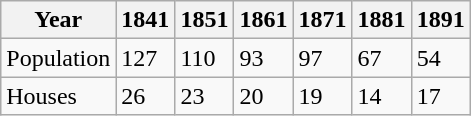<table class="wikitable">
<tr>
<th>Year</th>
<th>1841</th>
<th>1851</th>
<th>1861</th>
<th>1871</th>
<th>1881</th>
<th>1891</th>
</tr>
<tr>
<td>Population</td>
<td>127</td>
<td>110</td>
<td>93</td>
<td>97</td>
<td>67</td>
<td>54</td>
</tr>
<tr>
<td>Houses</td>
<td>26</td>
<td>23</td>
<td>20</td>
<td>19</td>
<td>14</td>
<td>17</td>
</tr>
</table>
